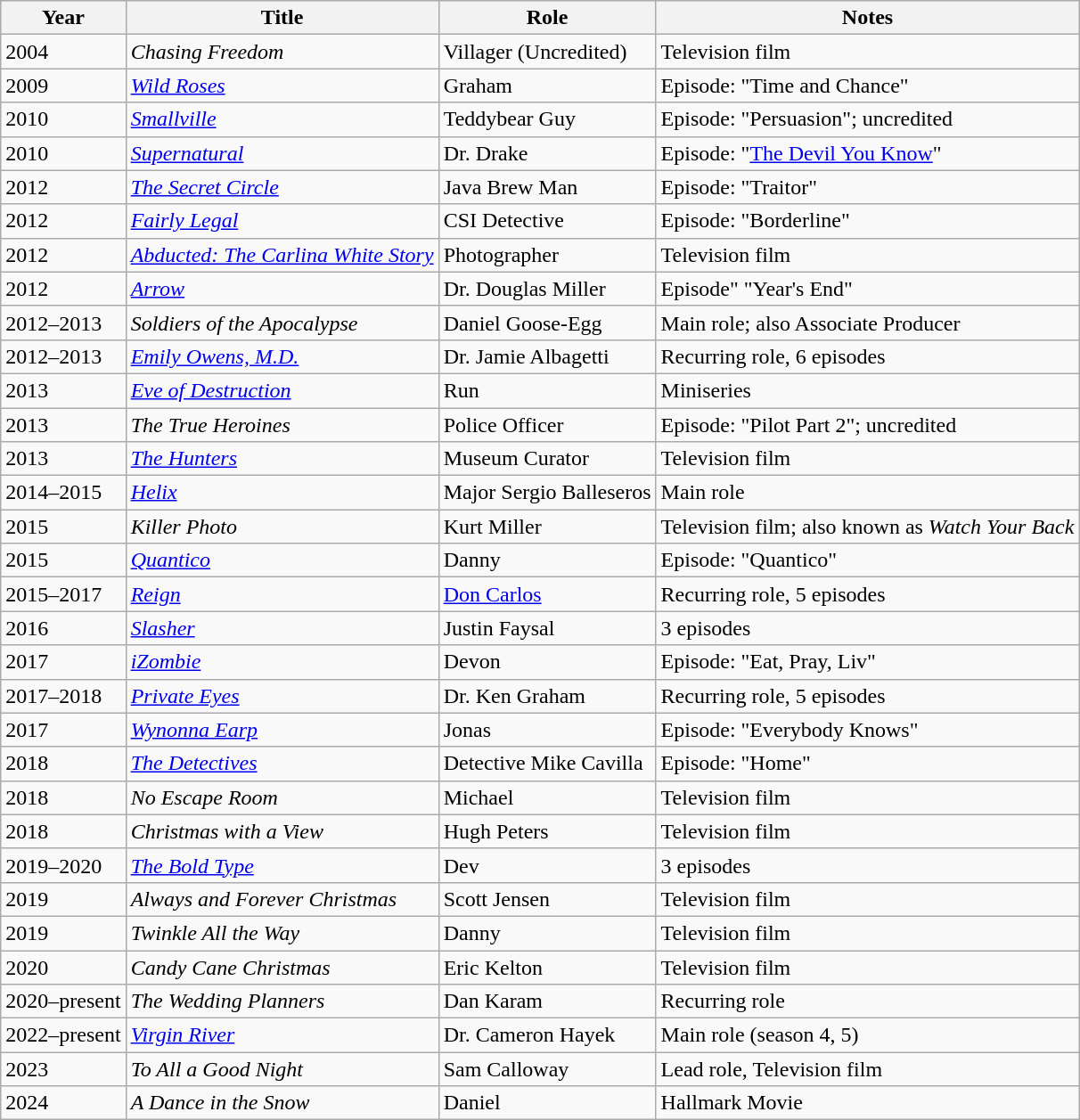<table class="wikitable sortable">
<tr>
<th>Year</th>
<th>Title</th>
<th>Role</th>
<th class="unsortable">Notes</th>
</tr>
<tr>
<td>2004</td>
<td><em>Chasing Freedom</em></td>
<td>Villager (Uncredited)</td>
<td>Television film</td>
</tr>
<tr>
<td>2009</td>
<td><em><a href='#'>Wild Roses</a></em></td>
<td>Graham</td>
<td>Episode: "Time and Chance"</td>
</tr>
<tr>
<td>2010</td>
<td><em><a href='#'>Smallville</a></em></td>
<td>Teddybear Guy</td>
<td>Episode: "Persuasion"; uncredited</td>
</tr>
<tr>
<td>2010</td>
<td><em><a href='#'>Supernatural</a></em></td>
<td>Dr. Drake</td>
<td>Episode: "<a href='#'>The Devil You Know</a>"</td>
</tr>
<tr>
<td>2012</td>
<td data-sort-value="Secret Circle, The"><em><a href='#'>The Secret Circle</a></em></td>
<td>Java Brew Man</td>
<td>Episode: "Traitor"</td>
</tr>
<tr>
<td>2012</td>
<td><em><a href='#'>Fairly Legal</a></em></td>
<td>CSI Detective</td>
<td>Episode: "Borderline"</td>
</tr>
<tr>
<td>2012</td>
<td><em><a href='#'>Abducted: The Carlina White Story</a></em></td>
<td>Photographer</td>
<td>Television film</td>
</tr>
<tr>
<td>2012</td>
<td><em><a href='#'>Arrow</a></em></td>
<td>Dr. Douglas Miller</td>
<td>Episode" "Year's End"</td>
</tr>
<tr>
<td>2012–2013</td>
<td><em>Soldiers of the Apocalypse</em></td>
<td>Daniel Goose-Egg</td>
<td>Main role; also Associate Producer</td>
</tr>
<tr>
<td>2012–2013</td>
<td><em><a href='#'>Emily Owens, M.D.</a></em></td>
<td>Dr. Jamie Albagetti</td>
<td>Recurring role, 6 episodes</td>
</tr>
<tr>
<td>2013</td>
<td><em><a href='#'>Eve of Destruction</a></em></td>
<td>Run</td>
<td>Miniseries</td>
</tr>
<tr>
<td>2013</td>
<td data-sort-value="True Heroines, The"><em>The True Heroines</em></td>
<td>Police Officer</td>
<td>Episode: "Pilot Part 2"; uncredited</td>
</tr>
<tr>
<td>2013</td>
<td data-sort-value="Hunters, The"><em><a href='#'>The Hunters</a></em></td>
<td>Museum Curator</td>
<td>Television film</td>
</tr>
<tr>
<td>2014–2015</td>
<td><em><a href='#'>Helix</a></em></td>
<td>Major Sergio Balleseros</td>
<td>Main role</td>
</tr>
<tr>
<td>2015</td>
<td><em>Killer Photo</em></td>
<td>Kurt Miller</td>
<td>Television film; also known as <em>Watch Your Back</em></td>
</tr>
<tr>
<td>2015</td>
<td><em><a href='#'>Quantico</a></em></td>
<td>Danny</td>
<td>Episode: "Quantico"</td>
</tr>
<tr>
<td>2015–2017</td>
<td><em><a href='#'>Reign</a></em></td>
<td><a href='#'>Don Carlos</a></td>
<td>Recurring role, 5 episodes</td>
</tr>
<tr>
<td>2016</td>
<td><em><a href='#'>Slasher</a></em></td>
<td>Justin Faysal</td>
<td>3 episodes</td>
</tr>
<tr>
<td>2017</td>
<td><em><a href='#'>iZombie</a></em></td>
<td>Devon</td>
<td>Episode: "Eat, Pray, Liv"</td>
</tr>
<tr>
<td>2017–2018</td>
<td><em><a href='#'>Private Eyes</a></em></td>
<td>Dr. Ken Graham</td>
<td>Recurring role, 5 episodes</td>
</tr>
<tr>
<td>2017</td>
<td><em><a href='#'>Wynonna Earp</a></em></td>
<td>Jonas</td>
<td>Episode: "Everybody Knows"</td>
</tr>
<tr>
<td>2018</td>
<td data-sort-value="Detectives, The"><em><a href='#'>The Detectives</a></em></td>
<td>Detective Mike Cavilla</td>
<td>Episode: "Home"</td>
</tr>
<tr>
<td>2018</td>
<td><em>No Escape Room</em></td>
<td>Michael</td>
<td>Television film</td>
</tr>
<tr>
<td>2018</td>
<td><em>Christmas with a View</em></td>
<td>Hugh Peters</td>
<td>Television film</td>
</tr>
<tr>
<td>2019–2020</td>
<td data-sort-value="Bold Type, The"><em><a href='#'>The Bold Type</a></em></td>
<td>Dev</td>
<td>3 episodes</td>
</tr>
<tr>
<td>2019</td>
<td><em>Always and Forever Christmas</em></td>
<td>Scott Jensen</td>
<td>Television film</td>
</tr>
<tr>
<td>2019</td>
<td><em>Twinkle All the Way</em></td>
<td>Danny</td>
<td>Television film</td>
</tr>
<tr>
<td>2020</td>
<td><em>Candy Cane Christmas</em></td>
<td>Eric Kelton</td>
<td>Television film</td>
</tr>
<tr>
<td>2020–present</td>
<td data-sort-value="Wedding Planners, The"><em>The Wedding Planners</em></td>
<td>Dan Karam</td>
<td>Recurring role</td>
</tr>
<tr>
<td>2022–present</td>
<td><em><a href='#'>Virgin River</a></em></td>
<td>Dr. Cameron Hayek</td>
<td>Main role (season 4, 5)</td>
</tr>
<tr>
<td>2023</td>
<td><em>To All a Good Night</em></td>
<td>Sam Calloway</td>
<td>Lead role, Television film</td>
</tr>
<tr>
<td>2024</td>
<td data-sort-value="Dance in the Snow, A"><em>A Dance in the Snow</em></td>
<td>Daniel</td>
<td>Hallmark Movie</td>
</tr>
</table>
